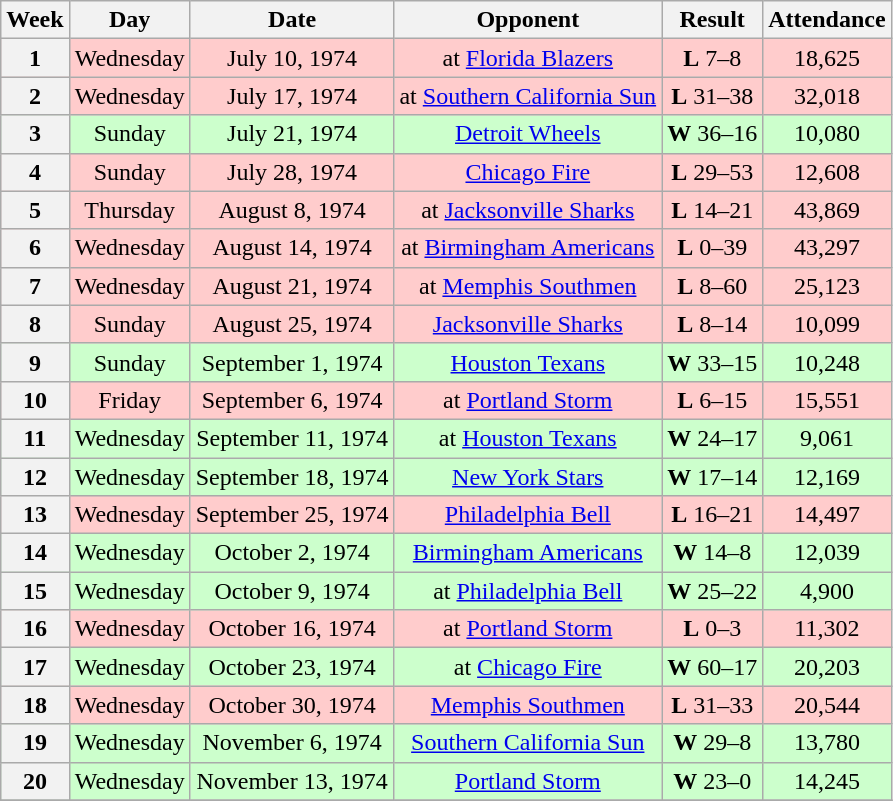<table class="wikitable">
<tr>
<th>Week</th>
<th>Day</th>
<th>Date</th>
<th>Opponent</th>
<th>Result</th>
<th>Attendance</th>
</tr>
<tr --- align="center" bgcolor="#FFCCCC">
<th>1</th>
<td>Wednesday</td>
<td>July 10, 1974</td>
<td>at <a href='#'>Florida Blazers</a></td>
<td><strong>L</strong>  7–8</td>
<td>18,625</td>
</tr>
<tr --- align="center" bgcolor="#FFCCCC">
<th>2</th>
<td>Wednesday</td>
<td>July 17, 1974</td>
<td>at <a href='#'>Southern California Sun</a></td>
<td><strong>L</strong>  31–38</td>
<td>32,018</td>
</tr>
<tr --- align="center" bgcolor="#CCFFCC">
<th>3</th>
<td>Sunday</td>
<td>July 21, 1974</td>
<td><a href='#'>Detroit Wheels</a></td>
<td><strong>W</strong>  36–16</td>
<td>10,080</td>
</tr>
<tr --- align="center" bgcolor="#FFCCCC">
<th>4</th>
<td>Sunday</td>
<td>July 28, 1974</td>
<td><a href='#'>Chicago Fire</a></td>
<td><strong>L</strong>  29–53</td>
<td>12,608</td>
</tr>
<tr --- align="center" bgcolor="#FFCCCC">
<th>5</th>
<td>Thursday</td>
<td>August 8, 1974</td>
<td>at <a href='#'>Jacksonville Sharks</a></td>
<td><strong>L</strong>  14–21</td>
<td>43,869</td>
</tr>
<tr --- align="center" bgcolor="#FFCCCC">
<th>6</th>
<td>Wednesday</td>
<td>August 14, 1974</td>
<td>at <a href='#'>Birmingham Americans</a></td>
<td><strong>L</strong>  0–39</td>
<td>43,297</td>
</tr>
<tr --- align="center" bgcolor="#FFCCCC">
<th>7</th>
<td>Wednesday</td>
<td>August 21, 1974</td>
<td>at <a href='#'>Memphis Southmen</a></td>
<td><strong>L</strong>  8–60</td>
<td>25,123</td>
</tr>
<tr --- align="center" bgcolor="#FFCCCC">
<th>8</th>
<td>Sunday</td>
<td>August 25, 1974</td>
<td><a href='#'>Jacksonville Sharks</a></td>
<td><strong>L</strong>  8–14</td>
<td>10,099</td>
</tr>
<tr --- align="center" bgcolor="#CCFFCC">
<th>9</th>
<td>Sunday</td>
<td>September 1, 1974</td>
<td><a href='#'>Houston Texans</a></td>
<td><strong>W</strong>  33–15</td>
<td>10,248</td>
</tr>
<tr --- align="center" bgcolor="#FFCCCC">
<th>10</th>
<td>Friday</td>
<td>September 6, 1974</td>
<td>at <a href='#'>Portland Storm</a></td>
<td><strong>L</strong>  6–15</td>
<td>15,551</td>
</tr>
<tr --- align="center" bgcolor="#CCFFCC">
<th>11</th>
<td>Wednesday</td>
<td>September 11, 1974</td>
<td>at <a href='#'>Houston Texans</a></td>
<td><strong>W</strong>  24–17</td>
<td>9,061</td>
</tr>
<tr --- align="center" bgcolor="#CCFFCC">
<th>12</th>
<td>Wednesday</td>
<td>September 18, 1974</td>
<td><a href='#'>New York Stars</a></td>
<td><strong>W</strong>  17–14</td>
<td>12,169</td>
</tr>
<tr --- align="center" bgcolor="#FFCCCC">
<th>13</th>
<td>Wednesday</td>
<td>September 25, 1974</td>
<td><a href='#'>Philadelphia Bell</a></td>
<td><strong>L</strong>  16–21</td>
<td>14,497</td>
</tr>
<tr --- align="center" bgcolor="#CCFFCC">
<th>14</th>
<td>Wednesday</td>
<td>October 2, 1974</td>
<td><a href='#'>Birmingham Americans</a></td>
<td><strong>W</strong>  14–8</td>
<td>12,039</td>
</tr>
<tr --- align="center" bgcolor="#CCFFCC">
<th>15</th>
<td>Wednesday</td>
<td>October 9, 1974</td>
<td>at <a href='#'>Philadelphia Bell</a></td>
<td><strong>W</strong>  25–22</td>
<td>4,900</td>
</tr>
<tr --- align="center" bgcolor="#FFCCCC">
<th>16</th>
<td>Wednesday</td>
<td>October 16, 1974</td>
<td>at <a href='#'>Portland Storm</a></td>
<td><strong>L</strong>  0–3</td>
<td>11,302</td>
</tr>
<tr --- align="center" bgcolor="#CCFFCC">
<th>17</th>
<td>Wednesday</td>
<td>October 23, 1974</td>
<td>at <a href='#'>Chicago Fire</a></td>
<td><strong>W</strong>  60–17</td>
<td>20,203</td>
</tr>
<tr --- align="center" bgcolor="#FFCCCC">
<th>18</th>
<td>Wednesday</td>
<td>October 30, 1974</td>
<td><a href='#'>Memphis Southmen</a></td>
<td><strong>L</strong>  31–33</td>
<td>20,544</td>
</tr>
<tr --- align="center" bgcolor="#CCFFCC">
<th>19</th>
<td>Wednesday</td>
<td>November 6, 1974</td>
<td><a href='#'>Southern California Sun</a></td>
<td><strong>W</strong>  29–8</td>
<td>13,780</td>
</tr>
<tr --- align="center" bgcolor="#CCFFCC">
<th>20</th>
<td>Wednesday</td>
<td>November 13, 1974</td>
<td><a href='#'>Portland Storm</a></td>
<td><strong>W</strong>  23–0</td>
<td>14,245</td>
</tr>
<tr --->
</tr>
</table>
